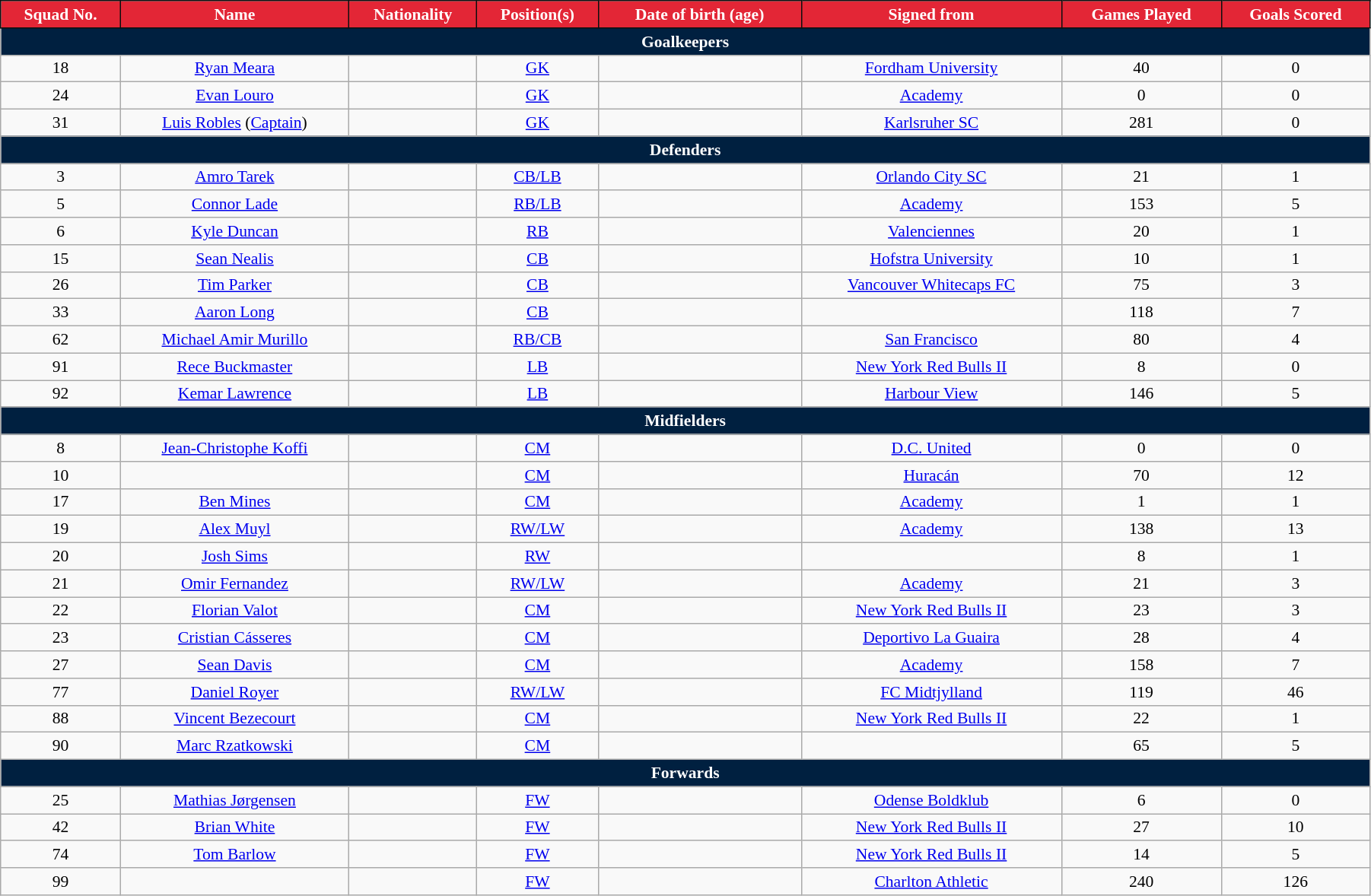<table class="wikitable" style="text-align:center; font-size:90%; width:95%;">
<tr>
<th style="background:#E32636; color:#fff;  border:1px solid #0e0e0e; text-align:center;">Squad No.</th>
<th style="background:#E32636; color:#fff;  border:1px solid #0e0e0e; text-align:center;">Name</th>
<th style="background:#E32636; color:#fff;  border:1px solid #0e0e0e; text-align:center;">Nationality</th>
<th style="background:#E32636; color:#fff;  border:1px solid #0e0e0e; text-align:center;">Position(s)</th>
<th style="background:#E32636; color:#fff;  border:1px solid #0e0e0e; text-align:center;">Date of birth (age) </th>
<th style="background:#E32636; color:#fff;  border:1px solid #0e0e0e; text-align:center;">Signed from</th>
<th style="background:#E32636; color:#fff;  border:1px solid #0e0e0e; text-align:center;">Games Played</th>
<th style="background:#E32636; color:#fff;  border:1px solid #0e0e0e; text-align:center;">Goals Scored</th>
</tr>
<tr>
<th colspan="8" style="background:#002040; color:white; text-align:center;">Goalkeepers</th>
</tr>
<tr>
<td>18</td>
<td><a href='#'>Ryan Meara</a></td>
<td></td>
<td><a href='#'>GK</a></td>
<td></td>
<td> <a href='#'>Fordham University</a></td>
<td>40</td>
<td>0</td>
</tr>
<tr>
<td>24</td>
<td><a href='#'>Evan Louro</a></td>
<td></td>
<td><a href='#'>GK</a></td>
<td></td>
<td><a href='#'>Academy</a></td>
<td>0</td>
<td>0</td>
</tr>
<tr>
<td>31</td>
<td><a href='#'>Luis Robles</a> (<a href='#'>Captain</a>)</td>
<td></td>
<td><a href='#'>GK</a></td>
<td></td>
<td> <a href='#'>Karlsruher SC</a></td>
<td>281</td>
<td>0</td>
</tr>
<tr>
<th colspan="8" style="background:#002040; color:white; text-align:center;">Defenders</th>
</tr>
<tr>
<td>3</td>
<td><a href='#'>Amro Tarek</a></td>
<td></td>
<td><a href='#'>CB/LB</a></td>
<td></td>
<td> <a href='#'>Orlando City SC</a></td>
<td>21</td>
<td>1</td>
</tr>
<tr>
<td>5</td>
<td><a href='#'>Connor Lade</a></td>
<td></td>
<td><a href='#'>RB/LB</a></td>
<td></td>
<td><a href='#'>Academy</a></td>
<td>153</td>
<td>5</td>
</tr>
<tr>
<td>6</td>
<td><a href='#'>Kyle Duncan</a></td>
<td></td>
<td><a href='#'>RB</a></td>
<td></td>
<td> <a href='#'>Valenciennes</a></td>
<td>20</td>
<td>1</td>
</tr>
<tr>
<td>15</td>
<td><a href='#'>Sean Nealis</a></td>
<td></td>
<td><a href='#'>CB</a></td>
<td></td>
<td> <a href='#'>Hofstra University</a></td>
<td>10</td>
<td>1</td>
</tr>
<tr>
<td>26</td>
<td><a href='#'>Tim Parker</a></td>
<td></td>
<td><a href='#'>CB</a></td>
<td></td>
<td> <a href='#'>Vancouver Whitecaps FC</a></td>
<td>75</td>
<td>3</td>
</tr>
<tr>
<td>33</td>
<td><a href='#'>Aaron Long</a></td>
<td></td>
<td><a href='#'>CB</a></td>
<td></td>
<td></td>
<td>118</td>
<td>7</td>
</tr>
<tr>
<td>62</td>
<td><a href='#'>Michael Amir Murillo</a></td>
<td></td>
<td><a href='#'>RB/CB</a></td>
<td></td>
<td> <a href='#'>San Francisco</a></td>
<td>80</td>
<td>4</td>
</tr>
<tr>
<td>91</td>
<td><a href='#'>Rece Buckmaster</a></td>
<td></td>
<td><a href='#'>LB</a></td>
<td></td>
<td> <a href='#'>New York Red Bulls II</a></td>
<td>8</td>
<td>0</td>
</tr>
<tr>
<td>92</td>
<td><a href='#'>Kemar Lawrence</a></td>
<td></td>
<td><a href='#'>LB</a></td>
<td></td>
<td> <a href='#'>Harbour View</a></td>
<td>146</td>
<td>5</td>
</tr>
<tr>
<th colspan="8" style="background:#002040; color:white; text-align:center;">Midfielders</th>
</tr>
<tr>
<td>8</td>
<td><a href='#'>Jean-Christophe Koffi</a></td>
<td></td>
<td><a href='#'>CM</a></td>
<td></td>
<td> <a href='#'>D.C. United</a></td>
<td>0</td>
<td>0</td>
</tr>
<tr>
<td>10</td>
<td></td>
<td></td>
<td><a href='#'>CM</a></td>
<td></td>
<td> <a href='#'>Huracán</a></td>
<td>70</td>
<td>12</td>
</tr>
<tr>
<td>17</td>
<td><a href='#'>Ben Mines</a></td>
<td></td>
<td><a href='#'>CM</a></td>
<td></td>
<td><a href='#'>Academy</a></td>
<td>1</td>
<td>1</td>
</tr>
<tr>
<td>19</td>
<td><a href='#'>Alex Muyl</a></td>
<td></td>
<td><a href='#'>RW/LW</a></td>
<td></td>
<td><a href='#'>Academy</a></td>
<td>138</td>
<td>13</td>
</tr>
<tr>
<td>20</td>
<td><a href='#'>Josh Sims</a></td>
<td></td>
<td><a href='#'>RW</a></td>
<td></td>
<td></td>
<td>8</td>
<td>1</td>
</tr>
<tr>
<td>21</td>
<td><a href='#'>Omir Fernandez</a></td>
<td></td>
<td><a href='#'>RW/LW</a></td>
<td></td>
<td><a href='#'>Academy</a></td>
<td>21</td>
<td>3</td>
</tr>
<tr>
<td>22</td>
<td><a href='#'>Florian Valot</a></td>
<td></td>
<td><a href='#'>CM</a></td>
<td></td>
<td> <a href='#'>New York Red Bulls II</a></td>
<td>23</td>
<td>3</td>
</tr>
<tr>
<td>23</td>
<td><a href='#'>Cristian Cásseres</a></td>
<td></td>
<td><a href='#'>CM</a></td>
<td></td>
<td> <a href='#'>Deportivo La Guaira</a></td>
<td>28</td>
<td>4</td>
</tr>
<tr>
<td>27</td>
<td><a href='#'>Sean Davis</a></td>
<td></td>
<td><a href='#'>CM</a></td>
<td></td>
<td><a href='#'>Academy</a></td>
<td>158</td>
<td>7</td>
</tr>
<tr>
<td>77</td>
<td><a href='#'>Daniel Royer</a></td>
<td></td>
<td><a href='#'>RW/LW</a></td>
<td></td>
<td> <a href='#'>FC Midtjylland</a></td>
<td>119</td>
<td>46</td>
</tr>
<tr>
<td>88</td>
<td><a href='#'>Vincent Bezecourt</a></td>
<td></td>
<td><a href='#'>CM</a></td>
<td></td>
<td> <a href='#'>New York Red Bulls II</a></td>
<td>22</td>
<td>1</td>
</tr>
<tr>
<td>90</td>
<td><a href='#'>Marc Rzatkowski</a></td>
<td></td>
<td><a href='#'>CM</a></td>
<td></td>
<td></td>
<td>65</td>
<td>5</td>
</tr>
<tr>
<th colspan="8" style="background:#002040; color:white; text-align:center;">Forwards</th>
</tr>
<tr>
<td>25</td>
<td><a href='#'>Mathias Jørgensen</a></td>
<td></td>
<td><a href='#'>FW</a></td>
<td></td>
<td> <a href='#'>Odense Boldklub</a></td>
<td>6</td>
<td>0</td>
</tr>
<tr>
<td>42</td>
<td><a href='#'>Brian White</a></td>
<td></td>
<td><a href='#'>FW</a></td>
<td></td>
<td> <a href='#'>New York Red Bulls II</a></td>
<td>27</td>
<td>10</td>
</tr>
<tr>
<td>74</td>
<td><a href='#'>Tom Barlow</a></td>
<td></td>
<td><a href='#'>FW</a></td>
<td></td>
<td> <a href='#'>New York Red Bulls II</a></td>
<td>14</td>
<td>5</td>
</tr>
<tr>
<td>99</td>
<td></td>
<td></td>
<td><a href='#'>FW</a></td>
<td></td>
<td> <a href='#'>Charlton Athletic</a></td>
<td>240</td>
<td>126</td>
</tr>
</table>
